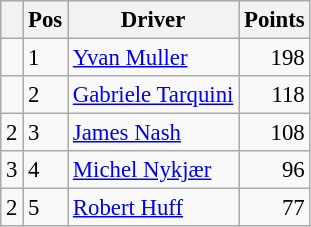<table class="wikitable" style="font-size: 95%;">
<tr>
<th></th>
<th>Pos</th>
<th>Driver</th>
<th>Points</th>
</tr>
<tr>
<td align="left"></td>
<td>1</td>
<td> <a href='#'>Yvan Muller</a></td>
<td align="right">198</td>
</tr>
<tr>
<td align="left"></td>
<td>2</td>
<td> <a href='#'>Gabriele Tarquini</a></td>
<td align="right">118</td>
</tr>
<tr>
<td align="left"> 2</td>
<td>3</td>
<td> <a href='#'>James Nash</a></td>
<td align="right">108</td>
</tr>
<tr>
<td align="left"> 3</td>
<td>4</td>
<td> <a href='#'>Michel Nykjær</a></td>
<td align="right">96</td>
</tr>
<tr>
<td align="left"> 2</td>
<td>5</td>
<td> <a href='#'>Robert Huff</a></td>
<td align="right">77</td>
</tr>
</table>
